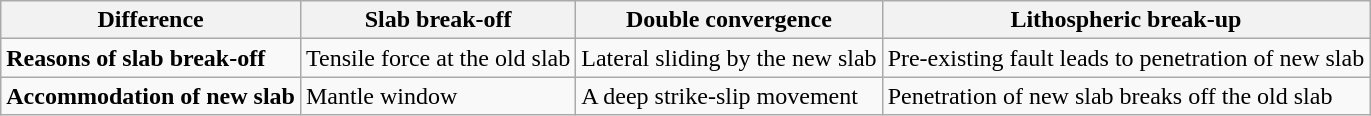<table class="wikitable">
<tr>
<th>Difference</th>
<th>Slab break-off</th>
<th>Double convergence</th>
<th>Lithospheric break-up</th>
</tr>
<tr>
<td><strong>Reasons of slab break-off</strong></td>
<td>Tensile force at the old slab</td>
<td>Lateral sliding by the new slab</td>
<td>Pre-existing fault leads to penetration of new slab</td>
</tr>
<tr>
<td><strong>Accommodation of new slab</strong></td>
<td>Mantle window</td>
<td>A deep strike-slip movement</td>
<td>Penetration of new slab breaks off the old slab</td>
</tr>
</table>
